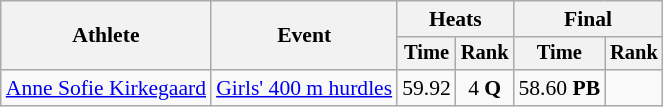<table class="wikitable" style="font-size:90%; text-align:center;">
<tr>
<th rowspan=2>Athlete</th>
<th rowspan=2>Event</th>
<th colspan=2>Heats</th>
<th colspan=2>Final</th>
</tr>
<tr style="font-size:95%">
<th>Time</th>
<th>Rank</th>
<th>Time</th>
<th>Rank</th>
</tr>
<tr>
<td align=left><a href='#'>Anne Sofie Kirkegaard</a></td>
<td align=left><a href='#'>Girls' 400 m hurdles</a></td>
<td>59.92</td>
<td>4 <strong>Q</strong></td>
<td>58.60 <strong>PB</strong></td>
<td></td>
</tr>
</table>
